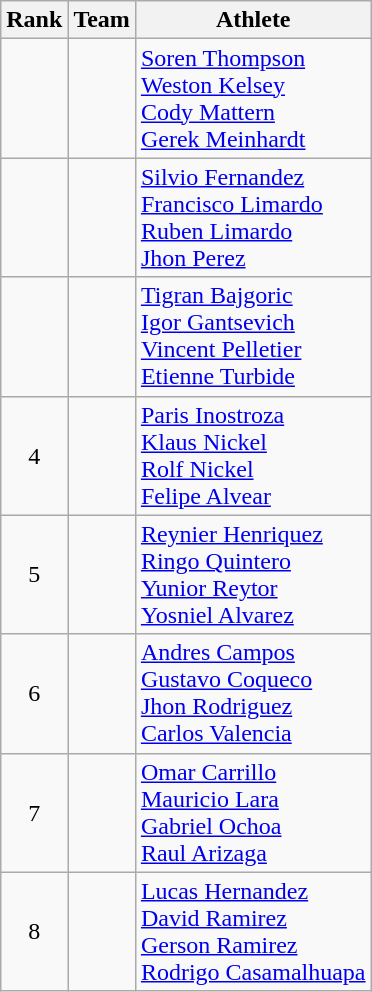<table class="wikitable sortable" style="text-align:center">
<tr>
<th>Rank</th>
<th>Team</th>
<th class="unsortable">Athlete</th>
</tr>
<tr>
<td></td>
<td align="left"></td>
<td align="left"><a href='#'>Soren Thompson</a><br><a href='#'>Weston Kelsey</a><br><a href='#'>Cody Mattern</a><br><a href='#'>Gerek Meinhardt</a></td>
</tr>
<tr>
<td></td>
<td align="left"></td>
<td align="left"><a href='#'>Silvio Fernandez</a><br><a href='#'>Francisco Limardo</a><br><a href='#'>Ruben Limardo</a><br><a href='#'>Jhon Perez</a></td>
</tr>
<tr>
<td></td>
<td align="left"></td>
<td align="left"><a href='#'>Tigran Bajgoric</a><br><a href='#'>Igor Gantsevich</a><br><a href='#'>Vincent Pelletier</a><br><a href='#'>Etienne Turbide</a></td>
</tr>
<tr>
<td>4</td>
<td align="left"></td>
<td align="left"><a href='#'>Paris Inostroza</a><br><a href='#'>Klaus Nickel</a><br><a href='#'>Rolf Nickel</a><br><a href='#'>Felipe Alvear</a></td>
</tr>
<tr>
<td>5</td>
<td align="left"></td>
<td align="left"><a href='#'>Reynier Henriquez</a><br><a href='#'>Ringo Quintero</a><br><a href='#'>Yunior Reytor</a><br><a href='#'>Yosniel Alvarez</a></td>
</tr>
<tr>
<td>6</td>
<td align="left"></td>
<td align="left"><a href='#'>Andres Campos</a><br><a href='#'>Gustavo Coqueco</a><br><a href='#'>Jhon Rodriguez</a><br><a href='#'>Carlos Valencia</a></td>
</tr>
<tr>
<td>7</td>
<td align="left"></td>
<td align="left"><a href='#'>Omar Carrillo</a><br><a href='#'>Mauricio Lara</a><br><a href='#'>Gabriel Ochoa</a><br><a href='#'>Raul Arizaga</a></td>
</tr>
<tr>
<td>8</td>
<td align="left"></td>
<td align="left"><a href='#'>Lucas Hernandez</a><br><a href='#'>David Ramirez</a><br><a href='#'>Gerson Ramirez</a><br><a href='#'>Rodrigo Casamalhuapa</a></td>
</tr>
</table>
